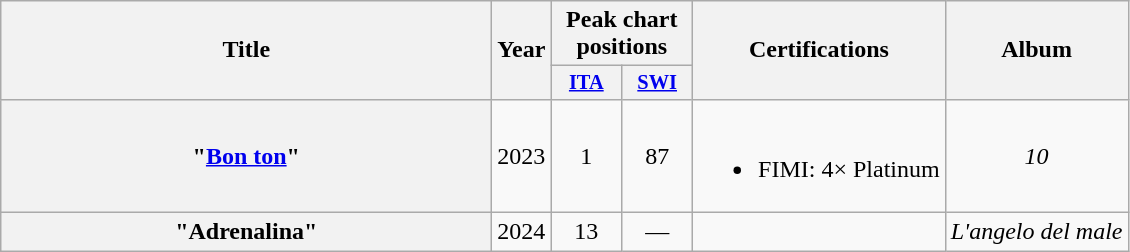<table class="wikitable plainrowheaders" style="text-align:center;">
<tr>
<th scope="col" rowspan="2" style="width:20em;">Title</th>
<th scope="col" rowspan="2" style="width:1em;">Year</th>
<th scope="col" colspan="2">Peak chart positions</th>
<th scope="col" rowspan="2">Certifications</th>
<th scope="col" rowspan="2">Album</th>
</tr>
<tr>
<th scope="col" style="width:3em;font-size:85%;"><a href='#'>ITA</a><br></th>
<th scope="col" style="width:3em;font-size:85%;"><a href='#'>SWI</a><br></th>
</tr>
<tr>
<th scope="row">"<a href='#'>Bon ton</a>"<br></th>
<td>2023</td>
<td>1</td>
<td>87</td>
<td><br><ul><li>FIMI: 4× Platinum</li></ul></td>
<td><em>10</em></td>
</tr>
<tr>
<th scope="row">"Adrenalina"<br></th>
<td>2024</td>
<td>13</td>
<td>—</td>
<td></td>
<td><em>L'angelo del male</em></td>
</tr>
</table>
